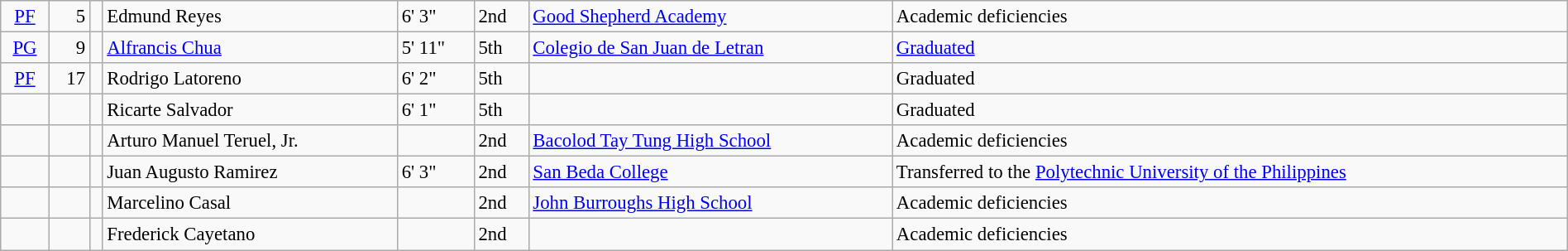<table class=wikitable width=100% style=font-size:95%>
<tr>
<td align=center><a href='#'>PF</a></td>
<td align=right>5</td>
<td></td>
<td>Edmund Reyes</td>
<td>6' 3"</td>
<td>2nd</td>
<td><a href='#'>Good Shepherd Academy</a></td>
<td>Academic deficiencies</td>
</tr>
<tr>
<td align=center><a href='#'>PG</a></td>
<td align=right>9</td>
<td></td>
<td><a href='#'>Alfrancis Chua</a></td>
<td>5' 11"</td>
<td>5th</td>
<td><a href='#'>Colegio de San Juan de Letran</a></td>
<td><a href='#'>Graduated</a></td>
</tr>
<tr>
<td align=center><a href='#'>PF</a></td>
<td align=right>17</td>
<td></td>
<td>Rodrigo Latoreno</td>
<td>6' 2"</td>
<td>5th</td>
<td></td>
<td>Graduated</td>
</tr>
<tr>
<td></td>
<td></td>
<td></td>
<td>Ricarte Salvador</td>
<td>6' 1"</td>
<td>5th</td>
<td></td>
<td>Graduated</td>
</tr>
<tr>
<td></td>
<td></td>
<td></td>
<td>Arturo Manuel Teruel, Jr.</td>
<td></td>
<td>2nd</td>
<td><a href='#'>Bacolod Tay Tung High School</a></td>
<td>Academic deficiencies</td>
</tr>
<tr>
<td></td>
<td></td>
<td></td>
<td>Juan Augusto Ramirez</td>
<td>6' 3"</td>
<td>2nd</td>
<td><a href='#'>San Beda College</a></td>
<td>Transferred to the <a href='#'>Polytechnic University of the Philippines</a></td>
</tr>
<tr>
<td></td>
<td></td>
<td></td>
<td>Marcelino Casal</td>
<td></td>
<td>2nd</td>
<td><a href='#'>John Burroughs High School</a></td>
<td>Academic deficiencies</td>
</tr>
<tr>
<td></td>
<td></td>
<td></td>
<td>Frederick Cayetano</td>
<td></td>
<td>2nd</td>
<td></td>
<td>Academic deficiencies</td>
</tr>
</table>
